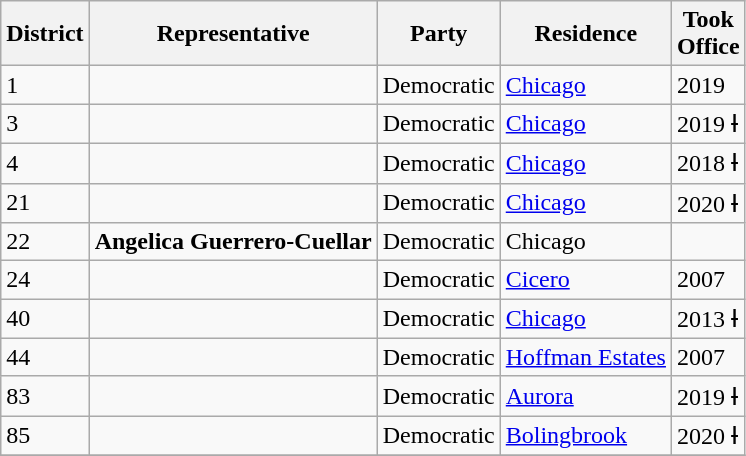<table class="wikitable sortable">
<tr>
<th>District</th>
<th>Representative</th>
<th>Party</th>
<th>Residence</th>
<th>Took<br>Office</th>
</tr>
<tr>
<td>1</td>
<td></td>
<td>Democratic</td>
<td><a href='#'>Chicago</a></td>
<td>2019</td>
</tr>
<tr>
<td>3</td>
<td></td>
<td>Democratic</td>
<td><a href='#'>Chicago</a></td>
<td>2019 Ɨ</td>
</tr>
<tr>
<td>4</td>
<td></td>
<td>Democratic</td>
<td><a href='#'>Chicago</a></td>
<td>2018 Ɨ</td>
</tr>
<tr>
<td>21</td>
<td></td>
<td>Democratic</td>
<td><a href='#'>Chicago</a></td>
<td>2020 Ɨ</td>
</tr>
<tr>
<td>22</td>
<td><strong>Angelica Guerrero-Cuellar</strong></td>
<td>Democratic</td>
<td>Chicago</td>
<td></td>
</tr>
<tr>
<td>24</td>
<td></td>
<td>Democratic</td>
<td><a href='#'>Cicero</a></td>
<td>2007</td>
</tr>
<tr>
<td>40</td>
<td></td>
<td>Democratic</td>
<td><a href='#'>Chicago</a></td>
<td>2013 Ɨ</td>
</tr>
<tr>
<td>44</td>
<td></td>
<td>Democratic</td>
<td><a href='#'>Hoffman Estates</a></td>
<td>2007</td>
</tr>
<tr>
<td>83</td>
<td></td>
<td>Democratic</td>
<td><a href='#'>Aurora</a></td>
<td>2019 Ɨ</td>
</tr>
<tr>
<td>85</td>
<td></td>
<td>Democratic</td>
<td><a href='#'>Bolingbrook</a></td>
<td>2020 Ɨ</td>
</tr>
<tr>
</tr>
</table>
